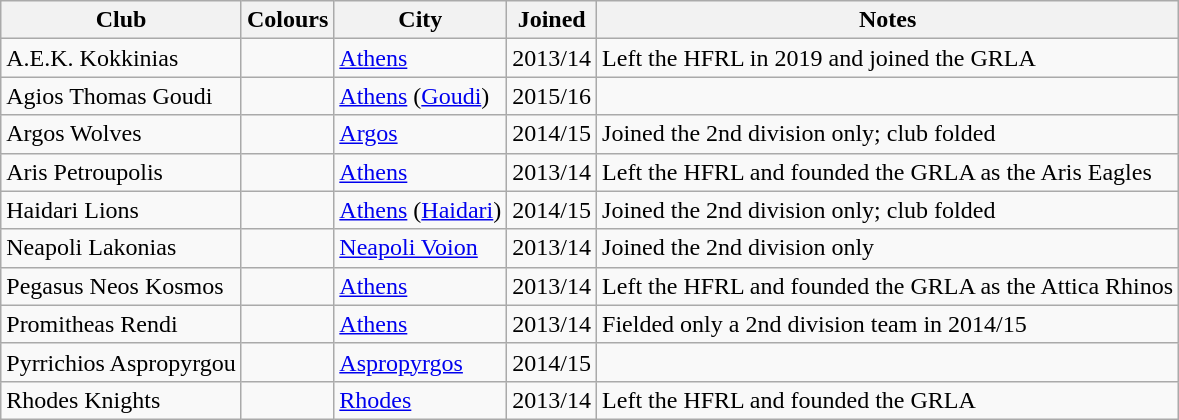<table class="wikitable sortable">
<tr>
<th>Club</th>
<th class=unsortable>Colours</th>
<th>City</th>
<th>Joined</th>
<th class=unsortable>Notes</th>
</tr>
<tr>
<td>A.E.K. Kokkinias</td>
<td></td>
<td><a href='#'>Athens</a></td>
<td>2013/14</td>
<td>Left the HFRL in 2019 and joined the GRLA</td>
</tr>
<tr>
<td>Agios Thomas Goudi</td>
<td></td>
<td><a href='#'>Athens</a> (<a href='#'>Goudi</a>)</td>
<td>2015/16</td>
<td></td>
</tr>
<tr>
<td>Argos Wolves</td>
<td></td>
<td><a href='#'>Argos</a></td>
<td>2014/15</td>
<td>Joined the 2nd division only; club folded</td>
</tr>
<tr>
<td>Aris Petroupolis</td>
<td></td>
<td><a href='#'>Athens</a></td>
<td>2013/14</td>
<td>Left the HFRL and founded the GRLA as the Aris Eagles</td>
</tr>
<tr>
<td>Haidari Lions</td>
<td></td>
<td><a href='#'>Athens</a> (<a href='#'>Haidari</a>)</td>
<td>2014/15</td>
<td>Joined the 2nd division only; club folded</td>
</tr>
<tr>
<td>Neapoli Lakοnias</td>
<td></td>
<td><a href='#'>Neapoli Voion</a></td>
<td>2013/14</td>
<td>Joined the 2nd division only</td>
</tr>
<tr>
<td>Pegasus Neos Kosmos</td>
<td></td>
<td><a href='#'>Athens</a></td>
<td>2013/14</td>
<td>Left the HFRL and founded the GRLA as the Attica Rhinos</td>
</tr>
<tr>
<td>Promitheas Rendi</td>
<td></td>
<td><a href='#'>Athens</a></td>
<td>2013/14</td>
<td>Fielded only a 2nd division team in 2014/15</td>
</tr>
<tr>
<td>Pyrrichios Aspropyrgou</td>
<td></td>
<td><a href='#'>Aspropyrgos</a></td>
<td>2014/15</td>
<td></td>
</tr>
<tr>
<td>Rhodes Knights</td>
<td></td>
<td><a href='#'>Rhodes</a></td>
<td>2013/14</td>
<td>Left the HFRL and founded the GRLA</td>
</tr>
</table>
